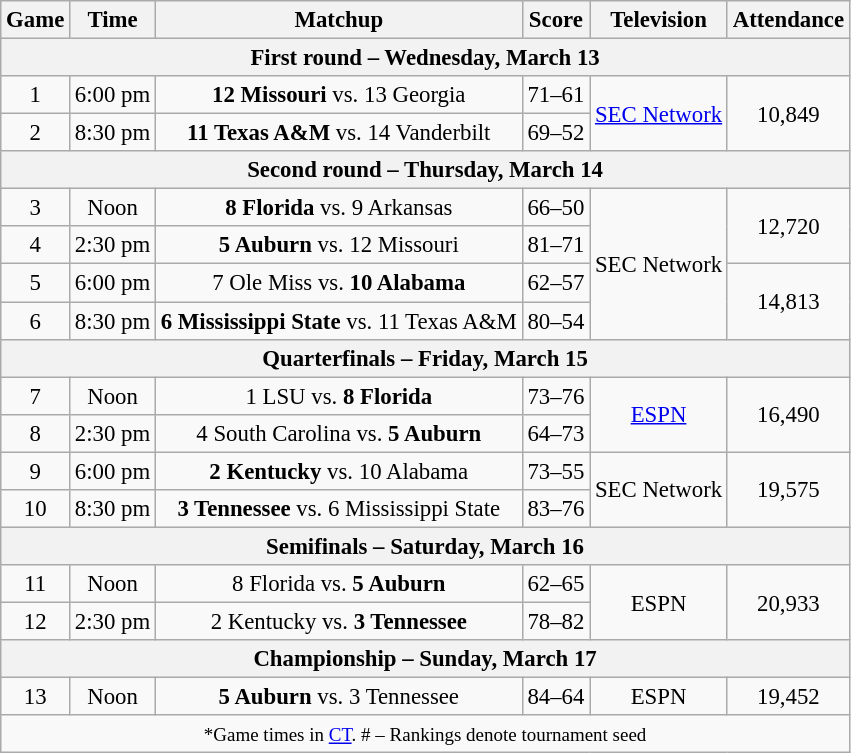<table class="wikitable" style="font-size: 95%;text-align:center">
<tr>
<th>Game</th>
<th>Time</th>
<th>Matchup</th>
<th>Score</th>
<th>Television</th>
<th>Attendance</th>
</tr>
<tr>
<th colspan=6>First round – Wednesday, March 13</th>
</tr>
<tr>
<td>1</td>
<td>6:00 pm</td>
<td><strong>12 Missouri</strong> vs. 13 Georgia</td>
<td>71–61</td>
<td rowspan=2><a href='#'>SEC Network</a></td>
<td rowspan=2>10,849</td>
</tr>
<tr>
<td>2</td>
<td>8:30 pm</td>
<td><strong>11 Texas A&M</strong> vs. 14 Vanderbilt</td>
<td>69–52</td>
</tr>
<tr>
<th colspan=6>Second round – Thursday, March 14</th>
</tr>
<tr>
<td>3</td>
<td>Noon</td>
<td><strong>8 Florida</strong> vs. 9 Arkansas</td>
<td>66–50</td>
<td rowspan=4>SEC Network</td>
<td rowspan=2>12,720</td>
</tr>
<tr>
<td>4</td>
<td>2:30 pm</td>
<td><strong>5 Auburn</strong> vs. 12 Missouri</td>
<td>81–71</td>
</tr>
<tr>
<td>5</td>
<td>6:00 pm</td>
<td>7 Ole Miss vs. <strong>10 Alabama</strong></td>
<td>62–57</td>
<td rowspan=2>14,813</td>
</tr>
<tr>
<td>6</td>
<td>8:30 pm</td>
<td><strong>6 Mississippi State</strong> vs. 11 Texas A&M</td>
<td>80–54</td>
</tr>
<tr>
<th colspan=6>Quarterfinals – Friday, March 15</th>
</tr>
<tr>
<td>7</td>
<td>Noon</td>
<td>1 LSU vs. <strong>8 Florida</strong></td>
<td>73–76</td>
<td rowspan=2><a href='#'>ESPN</a></td>
<td rowspan=2>16,490</td>
</tr>
<tr>
<td>8</td>
<td>2:30 pm</td>
<td>4 South Carolina vs. <strong>5 Auburn</strong></td>
<td>64–73</td>
</tr>
<tr>
<td>9</td>
<td>6:00 pm</td>
<td><strong>2 Kentucky</strong> vs. 10 Alabama</td>
<td>73–55</td>
<td rowspan=2>SEC Network</td>
<td rowspan=2>19,575</td>
</tr>
<tr>
<td>10</td>
<td>8:30 pm</td>
<td><strong>3 Tennessee</strong> vs. 6 Mississippi State</td>
<td>83–76</td>
</tr>
<tr>
<th colspan=6>Semifinals – Saturday, March 16</th>
</tr>
<tr>
<td>11</td>
<td>Noon</td>
<td>8 Florida vs. <strong>5 Auburn</strong></td>
<td>62–65</td>
<td rowspan=2>ESPN</td>
<td rowspan=2>20,933</td>
</tr>
<tr>
<td>12</td>
<td>2:30 pm</td>
<td>2 Kentucky vs. <strong>3 Tennessee</strong></td>
<td>78–82</td>
</tr>
<tr>
<th colspan=6>Championship – Sunday, March 17</th>
</tr>
<tr>
<td>13</td>
<td>Noon</td>
<td><strong>5 Auburn</strong> vs. 3 Tennessee</td>
<td>84–64</td>
<td>ESPN</td>
<td>19,452</td>
</tr>
<tr>
<td colspan=6><small>*Game times in <a href='#'>CT</a>. # – Rankings denote tournament seed</small></td>
</tr>
</table>
